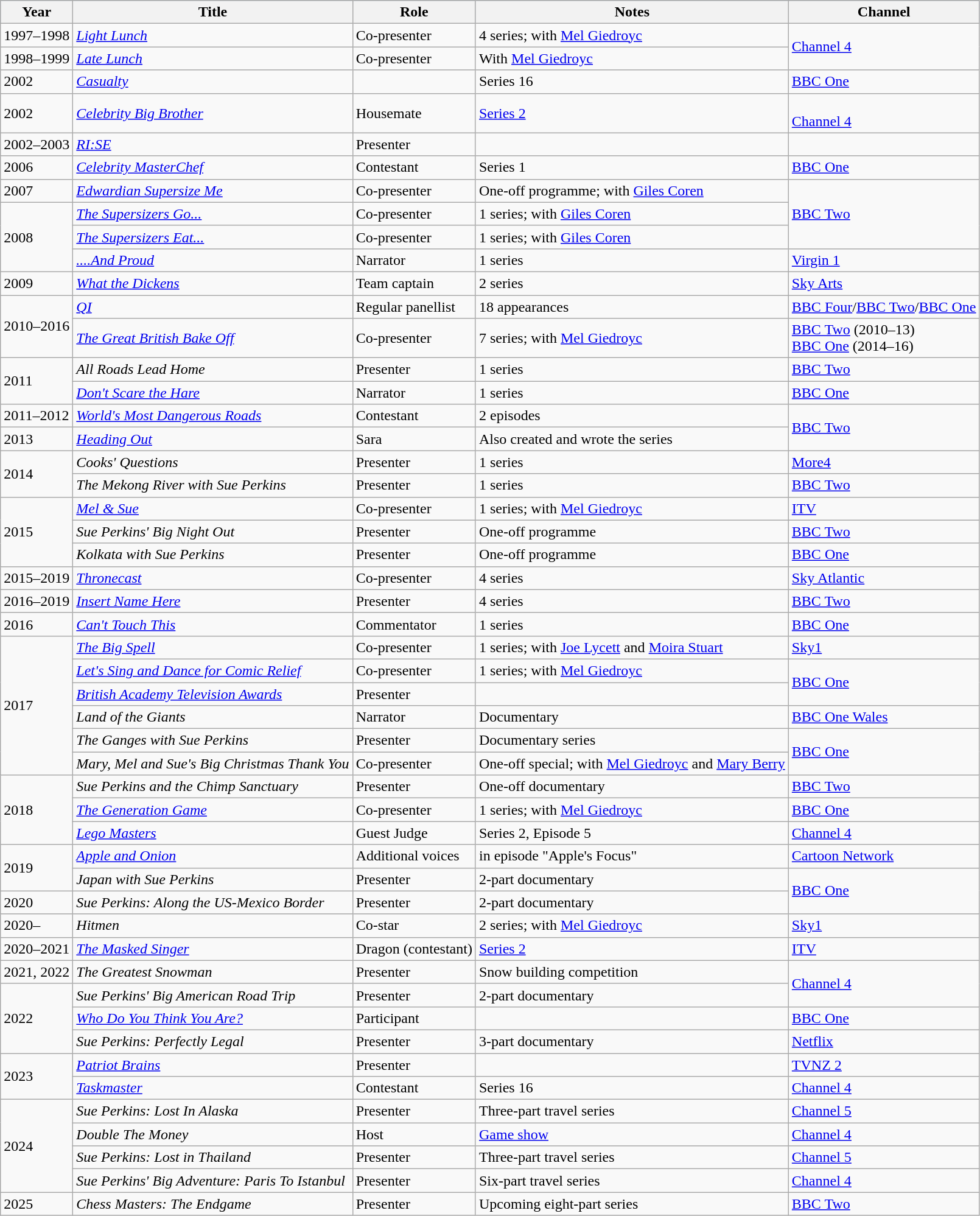<table class="wikitable sortable">
<tr style="background:#b0c4de; text-align:center;">
<th>Year</th>
<th>Title</th>
<th>Role</th>
<th class=unsortable>Notes</th>
<th>Channel</th>
</tr>
<tr>
<td>1997–1998</td>
<td><em><a href='#'>Light Lunch</a></em></td>
<td>Co-presenter</td>
<td>4 series; with <a href='#'>Mel Giedroyc</a></td>
<td rowspan=2><a href='#'>Channel 4</a></td>
</tr>
<tr>
<td>1998–1999</td>
<td><em><a href='#'>Late Lunch</a></em></td>
<td>Co-presenter</td>
<td>With <a href='#'>Mel Giedroyc</a></td>
</tr>
<tr>
<td>2002</td>
<td><em><a href='#'>Casualty</a></em></td>
<td></td>
<td>Series 16</td>
<td><a href='#'>BBC One</a></td>
</tr>
<tr>
<td>2002</td>
<td><em><a href='#'>Celebrity Big Brother</a></em></td>
<td>Housemate</td>
<td><a href='#'>Series 2</a></td>
<td><br><a href='#'>Channel 4</a></td>
</tr>
<tr>
<td>2002–2003</td>
<td><em><a href='#'>RI:SE</a></em></td>
<td>Presenter</td>
<td></td>
</tr>
<tr>
<td>2006</td>
<td><em><a href='#'>Celebrity MasterChef</a></em></td>
<td>Contestant</td>
<td>Series 1</td>
<td><a href='#'>BBC One</a></td>
</tr>
<tr>
<td>2007</td>
<td><em><a href='#'>Edwardian Supersize Me</a></em></td>
<td>Co-presenter</td>
<td>One-off programme; with <a href='#'>Giles Coren</a></td>
<td rowspan="3"><a href='#'>BBC Two</a></td>
</tr>
<tr>
<td rowspan="3">2008</td>
<td><em><a href='#'>The Supersizers Go...</a></em></td>
<td>Co-presenter</td>
<td>1 series; with <a href='#'>Giles Coren</a></td>
</tr>
<tr>
<td><em><a href='#'>The Supersizers Eat...</a></em></td>
<td>Co-presenter</td>
<td>1 series; with <a href='#'>Giles Coren</a></td>
</tr>
<tr>
<td><em><a href='#'>....And Proud</a></em></td>
<td>Narrator</td>
<td>1 series</td>
<td><a href='#'>Virgin 1</a></td>
</tr>
<tr>
<td>2009</td>
<td><em><a href='#'>What the Dickens</a></em></td>
<td>Team captain</td>
<td>2 series</td>
<td><a href='#'>Sky Arts</a></td>
</tr>
<tr>
<td rowspan="2">2010–2016</td>
<td><em><a href='#'>QI</a></em></td>
<td>Regular panellist</td>
<td>18 appearances</td>
<td><a href='#'>BBC Four</a>/<a href='#'>BBC Two</a>/<a href='#'>BBC One</a></td>
</tr>
<tr>
<td><em><a href='#'>The Great British Bake Off</a></em></td>
<td>Co-presenter</td>
<td>7 series; with <a href='#'>Mel Giedroyc</a></td>
<td><a href='#'>BBC Two</a> (2010–13)<br><a href='#'>BBC One</a> (2014–16)</td>
</tr>
<tr>
<td rowspan=2>2011</td>
<td><em>All Roads Lead Home</em></td>
<td>Presenter</td>
<td>1 series</td>
<td><a href='#'>BBC Two</a></td>
</tr>
<tr>
<td><em><a href='#'>Don't Scare the Hare</a></em></td>
<td>Narrator</td>
<td>1 series</td>
<td><a href='#'>BBC One</a></td>
</tr>
<tr>
<td>2011–2012</td>
<td><em><a href='#'>World's Most Dangerous Roads</a></em></td>
<td>Contestant</td>
<td>2 episodes</td>
<td rowspan="2"><a href='#'>BBC Two</a></td>
</tr>
<tr>
<td>2013</td>
<td><em><a href='#'>Heading Out</a></em></td>
<td>Sara</td>
<td>Also created and wrote the series</td>
</tr>
<tr>
<td rowspan=2>2014</td>
<td><em>Cooks' Questions</em></td>
<td>Presenter</td>
<td>1 series</td>
<td><a href='#'>More4</a></td>
</tr>
<tr>
<td><em>The Mekong River with Sue Perkins</em></td>
<td>Presenter</td>
<td>1 series</td>
<td><a href='#'>BBC Two</a></td>
</tr>
<tr>
<td rowspan=3>2015</td>
<td><em><a href='#'>Mel & Sue</a></em></td>
<td>Co-presenter</td>
<td>1 series; with <a href='#'>Mel Giedroyc</a></td>
<td><a href='#'>ITV</a></td>
</tr>
<tr>
<td><em>Sue Perkins' Big Night Out</em></td>
<td>Presenter</td>
<td>One-off programme</td>
<td><a href='#'>BBC Two</a></td>
</tr>
<tr>
<td><em>Kolkata with Sue Perkins</em></td>
<td>Presenter</td>
<td>One-off programme</td>
<td><a href='#'>BBC One</a></td>
</tr>
<tr>
<td>2015–2019</td>
<td><em><a href='#'>Thronecast</a></em></td>
<td>Co-presenter</td>
<td>4 series</td>
<td><a href='#'>Sky Atlantic</a></td>
</tr>
<tr>
<td>2016–2019</td>
<td><em><a href='#'>Insert Name Here</a></em></td>
<td>Presenter</td>
<td>4 series</td>
<td><a href='#'>BBC Two</a></td>
</tr>
<tr>
<td>2016</td>
<td><em><a href='#'>Can't Touch This</a></em></td>
<td>Commentator</td>
<td>1 series</td>
<td><a href='#'>BBC One</a></td>
</tr>
<tr>
<td rowspan=6>2017</td>
<td><em><a href='#'>The Big Spell</a></em></td>
<td>Co-presenter</td>
<td>1 series; with <a href='#'>Joe Lycett</a> and <a href='#'>Moira Stuart</a></td>
<td><a href='#'>Sky1</a></td>
</tr>
<tr>
<td><em><a href='#'>Let's Sing and Dance for Comic Relief</a></em></td>
<td>Co-presenter</td>
<td>1 series; with <a href='#'>Mel Giedroyc</a></td>
<td rowspan=2><a href='#'>BBC One</a></td>
</tr>
<tr>
<td><em><a href='#'>British Academy Television Awards</a></em></td>
<td>Presenter</td>
<td></td>
</tr>
<tr>
<td><em>Land of the Giants</em></td>
<td>Narrator</td>
<td>Documentary</td>
<td><a href='#'>BBC One Wales</a></td>
</tr>
<tr>
<td><em>The Ganges with Sue Perkins</em></td>
<td>Presenter</td>
<td>Documentary series</td>
<td rowspan=2><a href='#'>BBC One</a></td>
</tr>
<tr>
<td><em>Mary, Mel and Sue's Big Christmas Thank You</em></td>
<td>Co-presenter</td>
<td>One-off special; with <a href='#'>Mel Giedroyc</a> and <a href='#'>Mary Berry</a></td>
</tr>
<tr>
<td rowspan="3">2018</td>
<td><em>Sue Perkins and the Chimp Sanctuary</em></td>
<td>Presenter</td>
<td>One-off documentary</td>
<td><a href='#'>BBC Two</a></td>
</tr>
<tr>
<td><em><a href='#'>The Generation Game</a></em></td>
<td>Co-presenter</td>
<td>1 series; with <a href='#'>Mel Giedroyc</a></td>
<td><a href='#'>BBC One</a></td>
</tr>
<tr>
<td><em><a href='#'>Lego Masters</a></em></td>
<td>Guest Judge</td>
<td>Series 2, Episode 5</td>
<td><a href='#'>Channel 4</a></td>
</tr>
<tr>
<td rowspan="2">2019</td>
<td><em><a href='#'>Apple and Onion</a></em></td>
<td>Additional voices</td>
<td>in episode "Apple's Focus"</td>
<td><a href='#'>Cartoon Network</a></td>
</tr>
<tr>
<td><em>Japan with Sue Perkins</em></td>
<td>Presenter</td>
<td>2-part documentary</td>
<td rowspan="2"><a href='#'>BBC One</a></td>
</tr>
<tr>
<td>2020</td>
<td><em>Sue Perkins: Along the US-Mexico Border</em></td>
<td>Presenter</td>
<td>2-part documentary</td>
</tr>
<tr>
<td>2020–</td>
<td><em>Hitmen</em></td>
<td>Co-star</td>
<td>2 series; with <a href='#'>Mel Giedroyc</a></td>
<td><a href='#'>Sky1</a></td>
</tr>
<tr>
<td>2020–2021</td>
<td><em><a href='#'>The Masked Singer</a></em></td>
<td>Dragon (contestant)</td>
<td><a href='#'>Series 2</a></td>
<td><a href='#'>ITV</a></td>
</tr>
<tr>
<td>2021, 2022</td>
<td><em>The Greatest Snowman</em></td>
<td>Presenter</td>
<td>Snow building competition</td>
<td rowspan="2"><a href='#'>Channel 4</a></td>
</tr>
<tr>
<td rowspan=3>2022</td>
<td><em>Sue Perkins' Big American Road Trip</em></td>
<td>Presenter</td>
<td>2-part documentary</td>
</tr>
<tr>
<td><em><a href='#'>Who Do You Think You Are?</a></em></td>
<td>Participant</td>
<td></td>
<td><a href='#'>BBC One</a></td>
</tr>
<tr>
<td><em>Sue Perkins: Perfectly Legal</em></td>
<td>Presenter</td>
<td>3-part documentary</td>
<td><a href='#'>Netflix</a></td>
</tr>
<tr>
<td rowspan=2>2023</td>
<td><em><a href='#'>Patriot Brains</a></em></td>
<td>Presenter</td>
<td></td>
<td><a href='#'>TVNZ 2</a></td>
</tr>
<tr>
<td><em><a href='#'>Taskmaster</a></em></td>
<td>Contestant</td>
<td>Series 16</td>
<td><a href='#'>Channel 4</a></td>
</tr>
<tr>
<td rowspan=4>2024</td>
<td><em>Sue Perkins: Lost In Alaska </em></td>
<td>Presenter</td>
<td>Three-part travel series</td>
<td><a href='#'>Channel 5</a></td>
</tr>
<tr>
<td><em>Double The Money</em></td>
<td>Host</td>
<td><a href='#'>Game show</a></td>
<td><a href='#'>Channel 4</a></td>
</tr>
<tr>
<td><em>Sue Perkins: Lost in Thailand</em></td>
<td>Presenter</td>
<td>Three-part travel series</td>
<td><a href='#'>Channel 5</a></td>
</tr>
<tr>
<td><em>Sue Perkins' Big Adventure: Paris To Istanbul</em></td>
<td>Presenter</td>
<td>Six-part travel series</td>
<td><a href='#'>Channel 4</a></td>
</tr>
<tr>
<td>2025</td>
<td><em>Chess Masters: The Endgame</em></td>
<td>Presenter</td>
<td>Upcoming eight-part series</td>
<td><a href='#'>BBC Two</a></td>
</tr>
</table>
